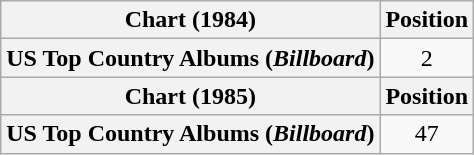<table class="wikitable plainrowheaders" style="text-align:center">
<tr>
<th scope="col">Chart (1984)</th>
<th scope="col">Position</th>
</tr>
<tr>
<th scope="row">US Top Country Albums (<em>Billboard</em>)</th>
<td>2</td>
</tr>
<tr>
<th scope="col">Chart (1985)</th>
<th scope="col">Position</th>
</tr>
<tr>
<th scope="row">US Top Country Albums (<em>Billboard</em>)</th>
<td>47</td>
</tr>
</table>
